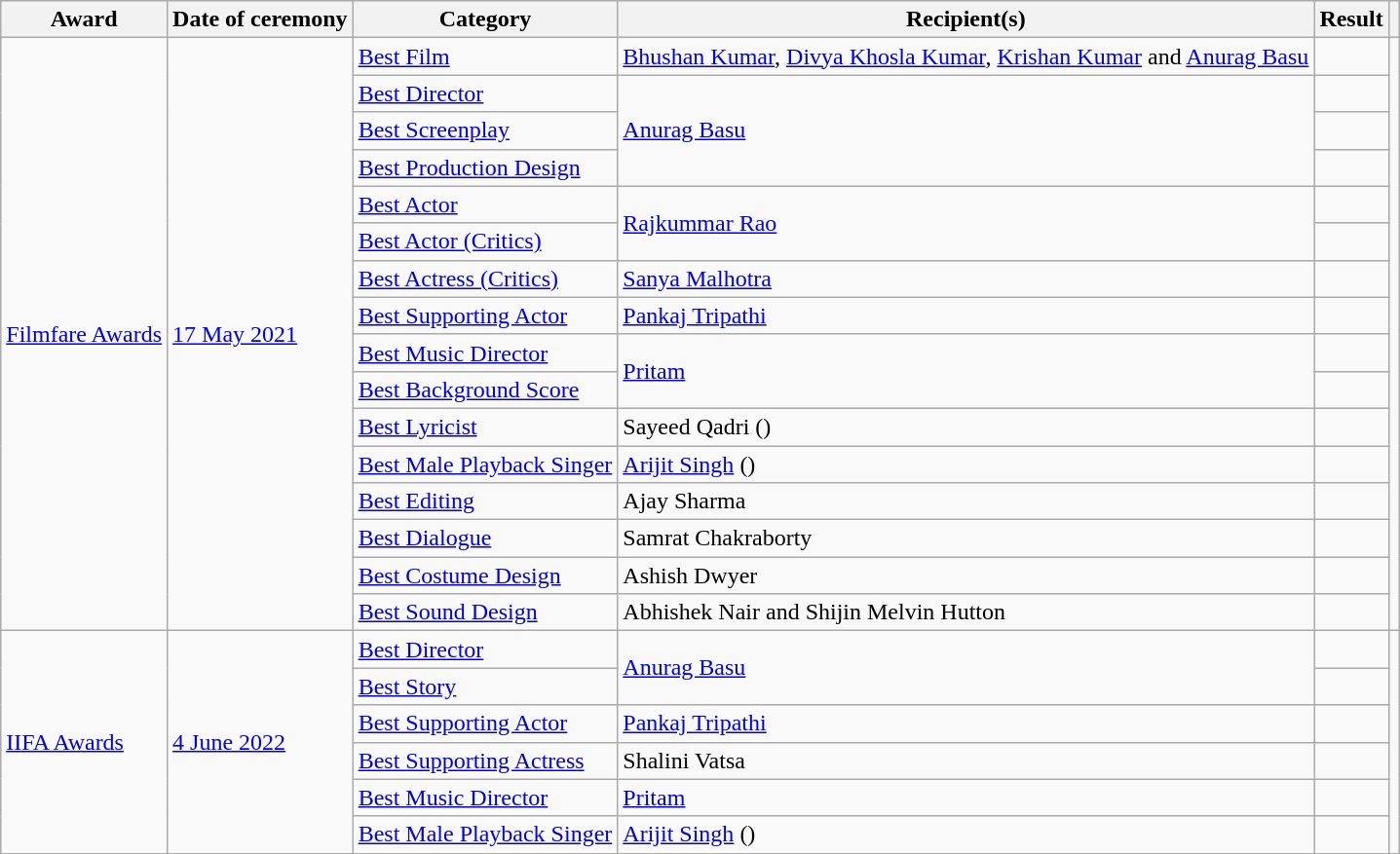<table class="wikitable plainrowheaders sortable">
<tr>
<th>Award</th>
<th>Date of ceremony</th>
<th>Category</th>
<th>Recipient(s)</th>
<th>Result</th>
<th></th>
</tr>
<tr>
<td rowspan="16"><a href='#'>Filmfare Awards</a></td>
<td rowspan="16"><a href='#'>17 May 2021</a></td>
<td><a href='#'>Best Film</a></td>
<td><a href='#'>Bhushan Kumar</a>, <a href='#'>Divya Khosla Kumar</a>, <a href='#'>Krishan Kumar</a> and <a href='#'>Anurag Basu</a></td>
<td></td>
<td rowspan="16"></td>
</tr>
<tr>
<td><a href='#'>Best Director</a></td>
<td rowspan="3"><a href='#'>Anurag Basu</a></td>
<td></td>
</tr>
<tr>
<td><a href='#'>Best Screenplay</a></td>
<td></td>
</tr>
<tr>
<td><a href='#'>Best Production Design</a></td>
<td></td>
</tr>
<tr>
<td><a href='#'>Best Actor</a></td>
<td rowspan="2"><a href='#'>Rajkummar Rao</a></td>
<td></td>
</tr>
<tr>
<td><a href='#'>Best Actor (Critics)</a></td>
<td></td>
</tr>
<tr>
<td><a href='#'>Best Actress (Critics)</a></td>
<td><a href='#'>Sanya Malhotra</a></td>
<td></td>
</tr>
<tr>
<td><a href='#'>Best Supporting Actor</a></td>
<td><a href='#'>Pankaj Tripathi</a></td>
<td></td>
</tr>
<tr>
<td><a href='#'>Best Music Director</a></td>
<td rowspan="2"><a href='#'>Pritam</a></td>
<td></td>
</tr>
<tr>
<td><a href='#'>Best Background Score</a></td>
<td></td>
</tr>
<tr>
<td><a href='#'>Best Lyricist</a></td>
<td>Sayeed Qadri ()</td>
<td></td>
</tr>
<tr>
<td><a href='#'>Best Male Playback Singer</a></td>
<td><a href='#'>Arijit Singh</a> ()</td>
<td></td>
</tr>
<tr>
<td><a href='#'>Best Editing</a></td>
<td>Ajay Sharma</td>
<td></td>
</tr>
<tr>
<td><a href='#'>Best Dialogue</a></td>
<td>Samrat Chakraborty</td>
<td></td>
</tr>
<tr>
<td><a href='#'>Best Costume Design</a></td>
<td>Ashish Dwyer</td>
<td></td>
</tr>
<tr>
<td><a href='#'>Best Sound Design</a></td>
<td>Abhishek Nair and Shijin Melvin Hutton</td>
<td></td>
</tr>
<tr>
<td rowspan="6"><a href='#'>IIFA Awards</a></td>
<td rowspan="6"><a href='#'>4 June 2022</a></td>
<td><a href='#'>Best Director</a></td>
<td rowspan="2"><a href='#'>Anurag Basu</a></td>
<td></td>
<td rowspan="6"></td>
</tr>
<tr>
<td><a href='#'>Best Story</a></td>
<td></td>
</tr>
<tr>
<td><a href='#'>Best Supporting Actor</a></td>
<td><a href='#'>Pankaj Tripathi</a></td>
<td></td>
</tr>
<tr>
<td><a href='#'>Best Supporting Actress</a></td>
<td>Shalini Vatsa</td>
<td></td>
</tr>
<tr>
<td><a href='#'>Best Music Director</a></td>
<td><a href='#'>Pritam</a></td>
<td></td>
</tr>
<tr>
<td><a href='#'>Best Male Playback Singer</a></td>
<td><a href='#'>Arijit Singh</a> ()</td>
<td></td>
</tr>
</table>
